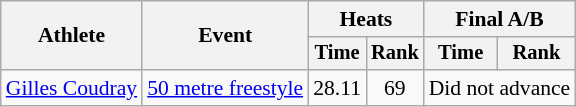<table class="wikitable" style="font-size:90%">
<tr>
<th rowspan="2">Athlete</th>
<th rowspan="2">Event</th>
<th colspan=2>Heats</th>
<th colspan=2>Final A/B</th>
</tr>
<tr style="font-size:95%">
<th>Time</th>
<th>Rank</th>
<th>Time</th>
<th>Rank</th>
</tr>
<tr align=center>
<td align=left><a href='#'>Gilles Coudray</a></td>
<td align=left><a href='#'>50 metre freestyle</a></td>
<td>28.11</td>
<td>69</td>
<td colspan=2>Did not advance</td>
</tr>
</table>
